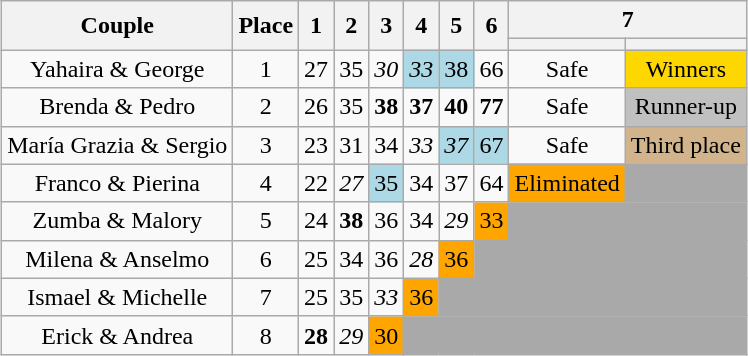<table class="wikitable sortable" style="margin:auto; text-align:center; white-space:nowrap; width:20%;">
<tr>
<th rowspan=2>Couple</th>
<th rowspan=2>Place</th>
<th rowspan=2>1</th>
<th rowspan=2>2</th>
<th rowspan=2>3</th>
<th rowspan=2>4</th>
<th rowspan=2>5</th>
<th rowspan=2>6</th>
<th colspan=3>7</th>
</tr>
<tr>
<th></th>
<th></th>
</tr>
<tr>
<td>Yahaira & George</td>
<td>1</td>
<td>27</td>
<td>35</td>
<td><span><em>30</em></span></td>
<td style="background:lightblue;"><span><em>33</em></span></td>
<td style="background:lightblue;">38</td>
<td>66</td>
<td>Safe</td>
<td style="background:Gold;">Winners</td>
</tr>
<tr>
<td>Brenda & Pedro</td>
<td>2</td>
<td>26</td>
<td>35</td>
<td><span><strong>38</strong></span></td>
<td><span><strong>37</strong></span></td>
<td><span><strong>40</strong></span></td>
<td><span><strong>77</strong></span></td>
<td>Safe</td>
<td style="background:Silver;">Runner-up</td>
</tr>
<tr>
<td>María Grazia & Sergio</td>
<td>3</td>
<td>23</td>
<td>31</td>
<td>34</td>
<td><span><em>33</em></span></td>
<td style="background:lightblue;"><span><em>37</em></span></td>
<td style="background:lightblue;">67</td>
<td>Safe</td>
<td style="background:tan;">Third place</td>
</tr>
<tr>
<td>Franco & Pierina</td>
<td>4</td>
<td>22</td>
<td><span><em>27</em></span></td>
<td style="background:lightblue;">35</td>
<td>34</td>
<td>37</td>
<td>64</td>
<td style="background:orange;">Eliminated</td>
<td colspan="1" style="background:darkgrey;"></td>
</tr>
<tr>
<td>Zumba & Malory</td>
<td>5</td>
<td>24</td>
<td><span><strong>38</strong></span></td>
<td>36</td>
<td>34</td>
<td><span><em>29</em></span></td>
<td bgcolor=orange>33</td>
<td colspan="3" style="background:darkgrey;"></td>
</tr>
<tr>
<td>Milena & Anselmo</td>
<td>6</td>
<td>25</td>
<td>34</td>
<td>36</td>
<td><span><em>28</em></span></td>
<td bgcolor=orange>36</td>
<td colspan="12" style="background:darkgrey;"></td>
</tr>
<tr>
<td>Ismael & Michelle</td>
<td>7</td>
<td>25</td>
<td>35</td>
<td><span><em>33</em></span></td>
<td bgcolor=orange>36</td>
<td colspan="12" style="background:darkgrey;"></td>
</tr>
<tr>
<td>Erick & Andrea</td>
<td>8</td>
<td><span><strong>28</strong></span></td>
<td><span><em>29</em></span></td>
<td bgcolor=orange>30</td>
<td colspan="12" style="background:darkgrey;"></td>
</tr>
</table>
